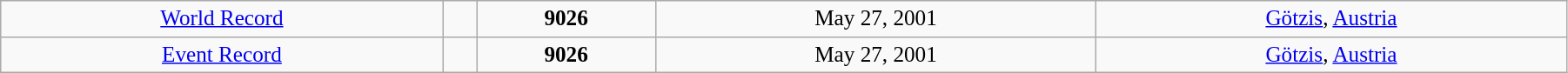<table class="wikitable" style=" text-align:center; font-size:105%;" width="95%">
<tr>
<td><a href='#'>World Record</a></td>
<td></td>
<td><strong>9026</strong></td>
<td>May 27, 2001</td>
<td> <a href='#'>Götzis</a>, <a href='#'>Austria</a></td>
</tr>
<tr>
<td><a href='#'>Event Record</a></td>
<td></td>
<td><strong>9026</strong></td>
<td>May 27, 2001</td>
<td> <a href='#'>Götzis</a>, <a href='#'>Austria</a></td>
</tr>
</table>
